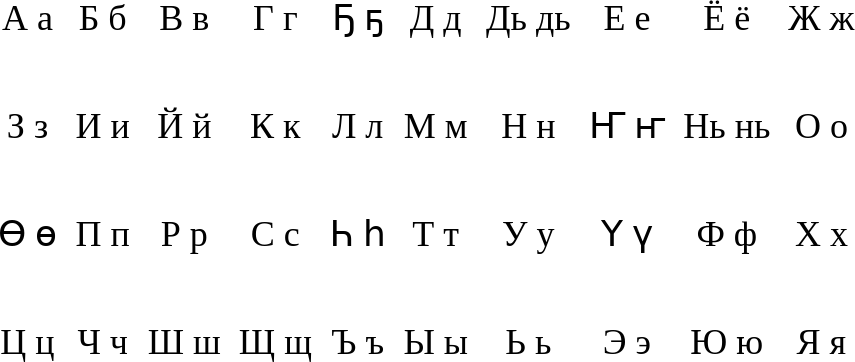<table class=standard cellpadding=5 style="font-size: 1.5em; line-height: 2.5em; text-align: center;">
<tr>
<td style=«width:3em;»>А а</td>
<td style=«width:3em;»>Б б</td>
<td style=«width:3em;»>В в</td>
<td style=«width:3em;»>Г г</td>
<td style=«width:3em;»>Ҕ ҕ</td>
<td style=«width:3em;»>Д д</td>
<td style=«width:3em;»>Дь дь</td>
<td style=«width:3em;»>Е е</td>
<td style=«width:3em;»>Ё ё</td>
<td style=«width:3em;»>Ж ж</td>
</tr>
<tr>
<td style=«width:3em;»>З з</td>
<td style=«width:3em;»>И и</td>
<td style=«width:3em;»>Й й</td>
<td style=«width:3em;»>К к</td>
<td style=«width:3em;»>Л л</td>
<td style=«width:3em;»>М м</td>
<td style=«width:3em;»>Н н</td>
<td style=«width:3em;»>Ҥ ҥ</td>
<td style=«width:3em;»>Нь нь</td>
<td style=«width:3em;»>О о</td>
</tr>
<tr>
<td style=«width:3em;»>Ө ө</td>
<td style=«width:3em;»>П п</td>
<td style=«width:3em;»>Р р</td>
<td style=«width:3em;»>С с</td>
<td style=«width:3em;»>Һ һ</td>
<td style=«width:3em;»>Т т</td>
<td style=«width:3em;»>У у</td>
<td style=«width:3em;»>Ү ү</td>
<td style=«width:3em;»>Ф ф</td>
<td style=«width:3em;»>Х х</td>
</tr>
<tr>
<td style=«width:3em;»>Ц ц</td>
<td style=«width:3em;»>Ч ч</td>
<td style=«width:3em;»>Ш ш</td>
<td style=«width:3em;»>Щ щ</td>
<td style=«width:3em;»>Ъ ъ</td>
<td style=«width:3em;»>Ы ы</td>
<td style=«width:3em;»>Ь ь</td>
<td style=«width:3em;»>Э э</td>
<td style=«width:3em;»>Ю ю</td>
<td style=«width:3em;»>Я я</td>
</tr>
</table>
